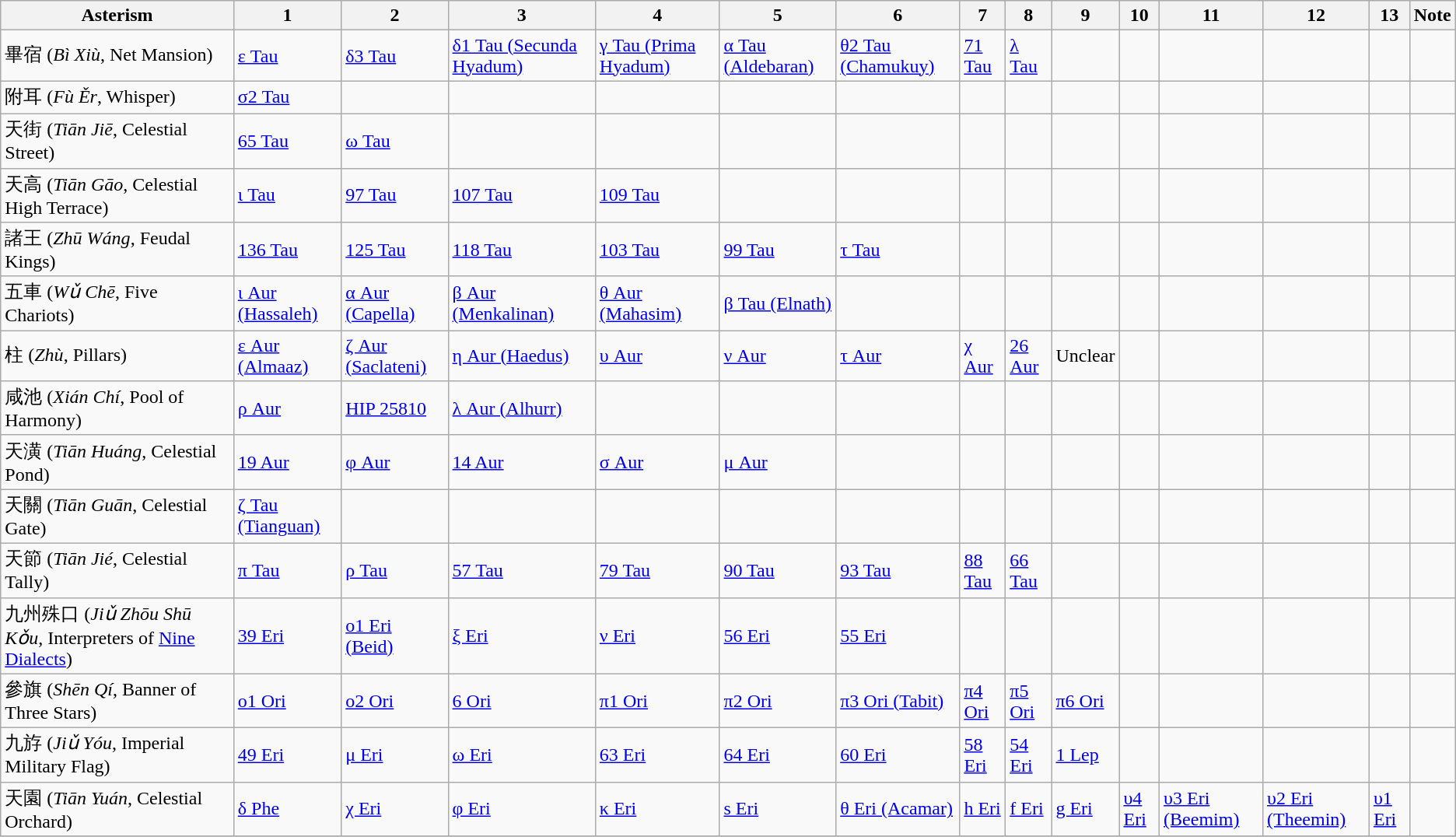<table class = "wikitable">
<tr>
<th>Asterism</th>
<th>1</th>
<th>2</th>
<th>3</th>
<th>4</th>
<th>5</th>
<th>6</th>
<th>7</th>
<th>8</th>
<th>9</th>
<th>10</th>
<th>11</th>
<th>12</th>
<th>13</th>
<th>Note</th>
</tr>
<tr>
<td>畢宿 (<em>Bì Xiù</em>, Net Mansion)</td>
<td><a href='#'>ε Tau</a></td>
<td><a href='#'>δ3 Tau</a></td>
<td><a href='#'>δ1 Tau (Secunda Hyadum)</a></td>
<td><a href='#'>γ Tau (Prima Hyadum)</a></td>
<td><a href='#'>α Tau (Aldebaran)</a></td>
<td><a href='#'>θ2 Tau (Chamukuy)</a></td>
<td><a href='#'>71 Tau</a></td>
<td><a href='#'>λ Tau</a></td>
<td></td>
<td></td>
<td></td>
<td></td>
<td></td>
<td></td>
</tr>
<tr>
<td>附耳 (<em>Fù Ěr</em>, Whisper)</td>
<td><a href='#'>σ2 Tau</a></td>
<td></td>
<td></td>
<td></td>
<td></td>
<td></td>
<td></td>
<td></td>
<td></td>
<td></td>
<td></td>
<td></td>
<td></td>
<td></td>
</tr>
<tr>
<td>天街 (<em>Tiān Jiē</em>, Celestial Street)</td>
<td><a href='#'>65 Tau</a></td>
<td><a href='#'>ω Tau</a></td>
<td></td>
<td></td>
<td></td>
<td></td>
<td></td>
<td></td>
<td></td>
<td></td>
<td></td>
<td></td>
<td></td>
<td></td>
</tr>
<tr>
<td>天高 (<em>Tiān Gāo</em>, Celestial High Terrace)</td>
<td><a href='#'>ι Tau</a></td>
<td><a href='#'>97 Tau</a></td>
<td><a href='#'>107 Tau</a></td>
<td><a href='#'>109 Tau</a></td>
<td></td>
<td></td>
<td></td>
<td></td>
<td></td>
<td></td>
<td></td>
<td></td>
<td></td>
<td></td>
</tr>
<tr>
<td>諸王 (<em>Zhū Wáng</em>, Feudal Kings)</td>
<td><a href='#'>136 Tau</a></td>
<td><a href='#'>125 Tau</a></td>
<td><a href='#'>118 Tau</a></td>
<td><a href='#'>103 Tau</a></td>
<td><a href='#'>99 Tau</a></td>
<td><a href='#'>τ Tau</a></td>
<td></td>
<td></td>
<td></td>
<td></td>
<td></td>
<td></td>
<td></td>
<td></td>
</tr>
<tr>
<td>五車 (<em>Wǔ Chē</em>, Five Chariots)</td>
<td><a href='#'>ι Aur (Hassaleh)</a></td>
<td><a href='#'>α Aur (Capella)</a></td>
<td><a href='#'>β Aur (Menkalinan)</a></td>
<td><a href='#'>θ Aur (Mahasim)</a></td>
<td><a href='#'>β Tau (Elnath)</a></td>
<td></td>
<td></td>
<td></td>
<td></td>
<td></td>
<td></td>
<td></td>
<td></td>
<td></td>
</tr>
<tr>
<td>柱 (<em>Zhù</em>, Pillars)</td>
<td><a href='#'>ε Aur (Almaaz)</a></td>
<td><a href='#'>ζ Aur (Saclateni)</a></td>
<td><a href='#'>η Aur (Haedus)</a></td>
<td><a href='#'>υ Aur</a></td>
<td><a href='#'>ν Aur</a></td>
<td><a href='#'>τ Aur</a></td>
<td><a href='#'>χ Aur</a></td>
<td><a href='#'>26 Aur</a></td>
<td>Unclear</td>
<td></td>
<td></td>
<td></td>
<td></td>
<td></td>
</tr>
<tr>
<td>咸池 (<em>Xián Chí</em>, Pool of Harmony)</td>
<td><a href='#'>ρ Aur</a></td>
<td><a href='#'>HIP 25810</a></td>
<td><a href='#'>λ Aur (Alhurr)</a></td>
<td></td>
<td></td>
<td></td>
<td></td>
<td></td>
<td></td>
<td></td>
<td></td>
<td></td>
<td></td>
<td></td>
</tr>
<tr>
<td>天潢 (<em>Tiān Huáng</em>, Celestial Pond)</td>
<td><a href='#'>19 Aur</a></td>
<td><a href='#'>φ Aur</a></td>
<td><a href='#'>14 Aur</a></td>
<td><a href='#'>σ Aur</a></td>
<td><a href='#'>μ Aur</a></td>
<td></td>
<td></td>
<td></td>
<td></td>
<td></td>
<td></td>
<td></td>
<td></td>
<td></td>
</tr>
<tr>
<td>天關 (<em>Tiān Guān</em>, Celestial Gate)</td>
<td><a href='#'>ζ Tau (Tianguan)</a></td>
<td></td>
<td></td>
<td></td>
<td></td>
<td></td>
<td></td>
<td></td>
<td></td>
<td></td>
<td></td>
<td></td>
<td></td>
<td></td>
</tr>
<tr>
<td>天節 (<em>Tiān Jié</em>, Celestial Tally)</td>
<td><a href='#'>π Tau</a></td>
<td><a href='#'>ρ Tau</a></td>
<td><a href='#'>57 Tau</a></td>
<td><a href='#'>79 Tau</a></td>
<td><a href='#'>90 Tau</a></td>
<td><a href='#'>93 Tau</a></td>
<td><a href='#'>88 Tau</a></td>
<td><a href='#'>66 Tau</a></td>
<td></td>
<td></td>
<td></td>
<td></td>
<td></td>
<td></td>
</tr>
<tr>
<td>九州殊口 (<em>Jiǔ Zhōu Shū Kǒu</em>, Interpreters of <a href='#'>Nine Dialects</a>)</td>
<td><a href='#'>39 Eri</a></td>
<td><a href='#'>ο1 Eri (Beid)</a></td>
<td><a href='#'>ξ Eri</a></td>
<td><a href='#'>ν Eri</a></td>
<td><a href='#'>56 Eri</a></td>
<td><a href='#'>55 Eri</a></td>
<td></td>
<td></td>
<td></td>
<td></td>
<td></td>
<td></td>
<td></td>
<td></td>
</tr>
<tr>
<td>參旗 (<em>Shēn Qí</em>, Banner of Three Stars)</td>
<td><a href='#'>ο1 Ori</a></td>
<td><a href='#'>ο2 Ori</a></td>
<td><a href='#'>6 Ori</a></td>
<td><a href='#'>π1 Ori</a></td>
<td><a href='#'>π2 Ori</a></td>
<td><a href='#'>π3 Ori (Tabit)</a></td>
<td><a href='#'>π4 Ori</a></td>
<td><a href='#'>π5 Ori</a></td>
<td><a href='#'>π6 Ori</a></td>
<td></td>
<td></td>
<td></td>
<td></td>
<td></td>
</tr>
<tr>
<td>九斿 (<em>Jiǔ Yóu</em>, Imperial Military Flag)</td>
<td><a href='#'>49 Eri</a></td>
<td><a href='#'>μ Eri</a></td>
<td><a href='#'>ω Eri</a></td>
<td><a href='#'>63 Eri</a></td>
<td><a href='#'>64 Eri</a></td>
<td><a href='#'>60 Eri</a></td>
<td><a href='#'>58 Eri</a></td>
<td><a href='#'>54 Eri</a></td>
<td><a href='#'>1 Lep</a></td>
<td></td>
<td></td>
<td></td>
<td></td>
<td></td>
</tr>
<tr>
<td>天園 (<em>Tiān Yuán</em>, Celestial Orchard)</td>
<td><a href='#'>δ Phe</a></td>
<td><a href='#'>χ Eri</a></td>
<td><a href='#'>φ Eri</a></td>
<td><a href='#'>κ Eri</a></td>
<td><a href='#'>s Eri</a></td>
<td><a href='#'>θ Eri (Acamar)</a></td>
<td><a href='#'>h Eri</a></td>
<td><a href='#'>f Eri</a></td>
<td><a href='#'>g Eri</a></td>
<td><a href='#'>υ4 Eri</a></td>
<td><a href='#'>υ3 Eri (Beemim)</a></td>
<td><a href='#'>υ2 Eri (Theemin)</a></td>
<td><a href='#'>υ1 Eri</a></td>
<td></td>
</tr>
<tr>
</tr>
</table>
